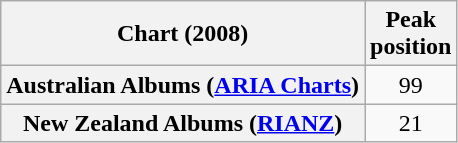<table class="wikitable sortable plainrowheaders" style="text-align:center">
<tr>
<th scope="col">Chart (2008)</th>
<th scope="col">Peak<br>position</th>
</tr>
<tr>
<th scope="row">Australian Albums (<a href='#'>ARIA Charts</a>)</th>
<td>99</td>
</tr>
<tr>
<th scope="row">New Zealand Albums (<a href='#'>RIANZ</a>)</th>
<td>21</td>
</tr>
</table>
